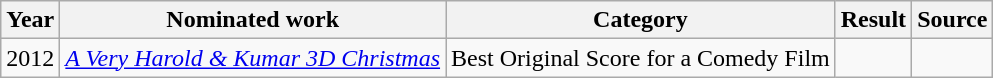<table class="wikitable">
<tr>
<th>Year</th>
<th>Nominated work</th>
<th>Category</th>
<th>Result</th>
<th>Source</th>
</tr>
<tr>
<td>2012</td>
<td><em><a href='#'>A Very Harold & Kumar 3D Christmas</a></em></td>
<td>Best Original Score for a Comedy Film</td>
<td></td>
<td></td>
</tr>
</table>
